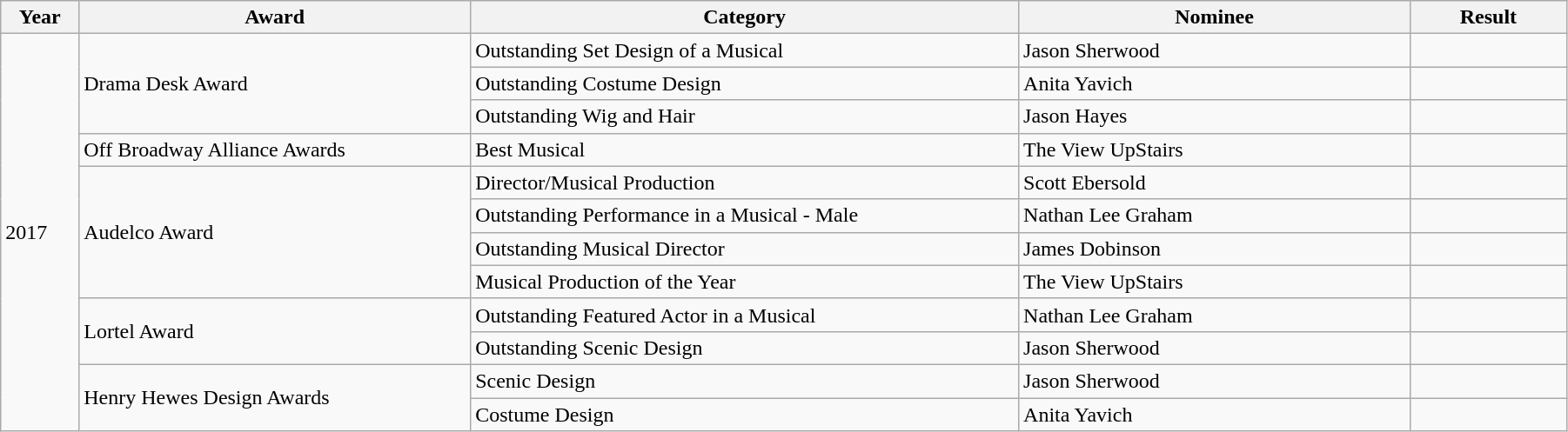<table class="wikitable" width="95%">
<tr>
<th width="5%">Year</th>
<th width="25%">Award</th>
<th width="35%">Category</th>
<th width="25%">Nominee</th>
<th width="10%">Result</th>
</tr>
<tr>
<td rowspan="13">2017</td>
<td rowspan="3">Drama Desk Award</td>
<td>Outstanding Set Design of a Musical</td>
<td>Jason Sherwood</td>
<td></td>
</tr>
<tr>
<td>Outstanding Costume Design</td>
<td>Anita Yavich</td>
<td></td>
</tr>
<tr>
<td>Outstanding Wig and Hair</td>
<td>Jason Hayes</td>
<td></td>
</tr>
<tr>
<td>Off Broadway Alliance Awards</td>
<td>Best Musical</td>
<td>The View UpStairs</td>
<td></td>
</tr>
<tr>
<td rowspan="4">Audelco Award</td>
<td>Director/Musical Production</td>
<td>Scott Ebersold</td>
<td></td>
</tr>
<tr>
<td>Outstanding Performance in a Musical - Male</td>
<td>Nathan Lee Graham</td>
<td></td>
</tr>
<tr>
<td>Outstanding Musical Director</td>
<td>James Dobinson</td>
<td></td>
</tr>
<tr>
<td>Musical Production of the Year</td>
<td>The View UpStairs</td>
<td></td>
</tr>
<tr>
<td rowspan="2">Lortel Award</td>
<td>Outstanding Featured Actor in a Musical</td>
<td>Nathan Lee Graham</td>
<td></td>
</tr>
<tr>
<td>Outstanding Scenic Design</td>
<td>Jason Sherwood</td>
<td></td>
</tr>
<tr>
<td rowspan="2">Henry Hewes Design Awards</td>
<td>Scenic Design</td>
<td>Jason Sherwood</td>
<td></td>
</tr>
<tr>
<td>Costume Design</td>
<td>Anita Yavich</td>
<td></td>
</tr>
</table>
